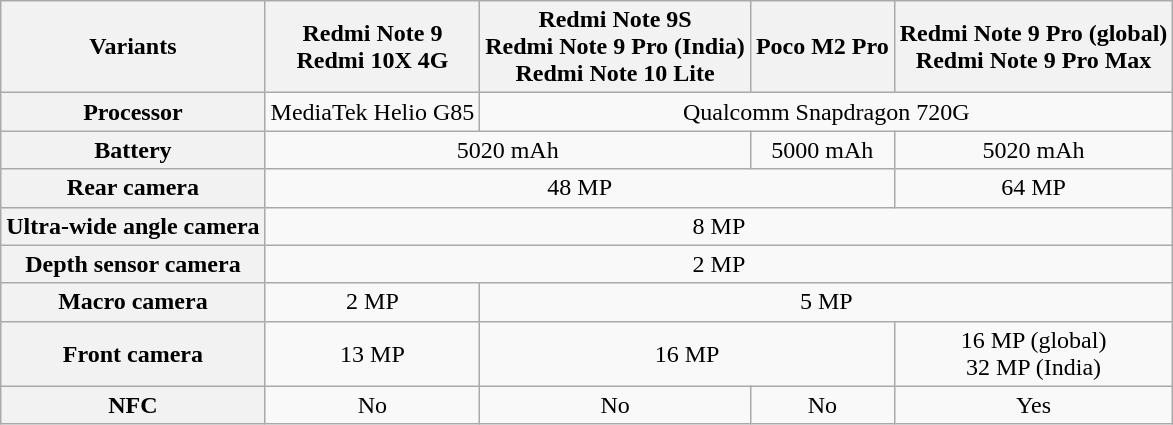<table class="wikitable" style="text-align:center">
<tr>
<th>Variants</th>
<th>Redmi Note 9<br>Redmi 10X 4G</th>
<th>Redmi Note 9S<br>Redmi Note 9 Pro (India) <br>Redmi Note 10 Lite</th>
<th>Poco M2 Pro</th>
<th>Redmi Note 9 Pro (global)<br>Redmi Note 9 Pro Max</th>
</tr>
<tr>
<th>Processor</th>
<td>MediaTek Helio G85</td>
<td colspan="3">Qualcomm Snapdragon 720G</td>
</tr>
<tr>
<th>Battery</th>
<td colspan="2">5020 mAh</td>
<td>5000 mAh</td>
<td>5020 mAh</td>
</tr>
<tr>
<th>Rear camera</th>
<td colspan="3">48 MP</td>
<td>64 MP</td>
</tr>
<tr>
<th>Ultra-wide angle camera</th>
<td colspan="4">8 MP</td>
</tr>
<tr>
<th>Depth sensor camera</th>
<td colspan="4">2 MP</td>
</tr>
<tr>
<th>Macro camera</th>
<td>2 MP</td>
<td colspan="3">5 MP</td>
</tr>
<tr>
<th>Front camera</th>
<td>13 MP</td>
<td colspan="2">16 MP</td>
<td>16 MP (global)<br>32 MP (India)</td>
</tr>
<tr>
<th>NFC</th>
<td>No</td>
<td>No</td>
<td>No</td>
<td>Yes</td>
</tr>
</table>
